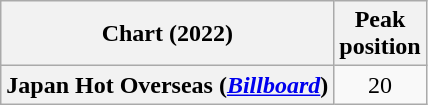<table class="wikitable sortable plainrowheaders" style="text-align:center">
<tr>
<th scope="col">Chart (2022)</th>
<th scope="col">Peak<br>position</th>
</tr>
<tr>
<th scope="row">Japan Hot Overseas (<em><a href='#'>Billboard</a></em>)</th>
<td>20</td>
</tr>
</table>
